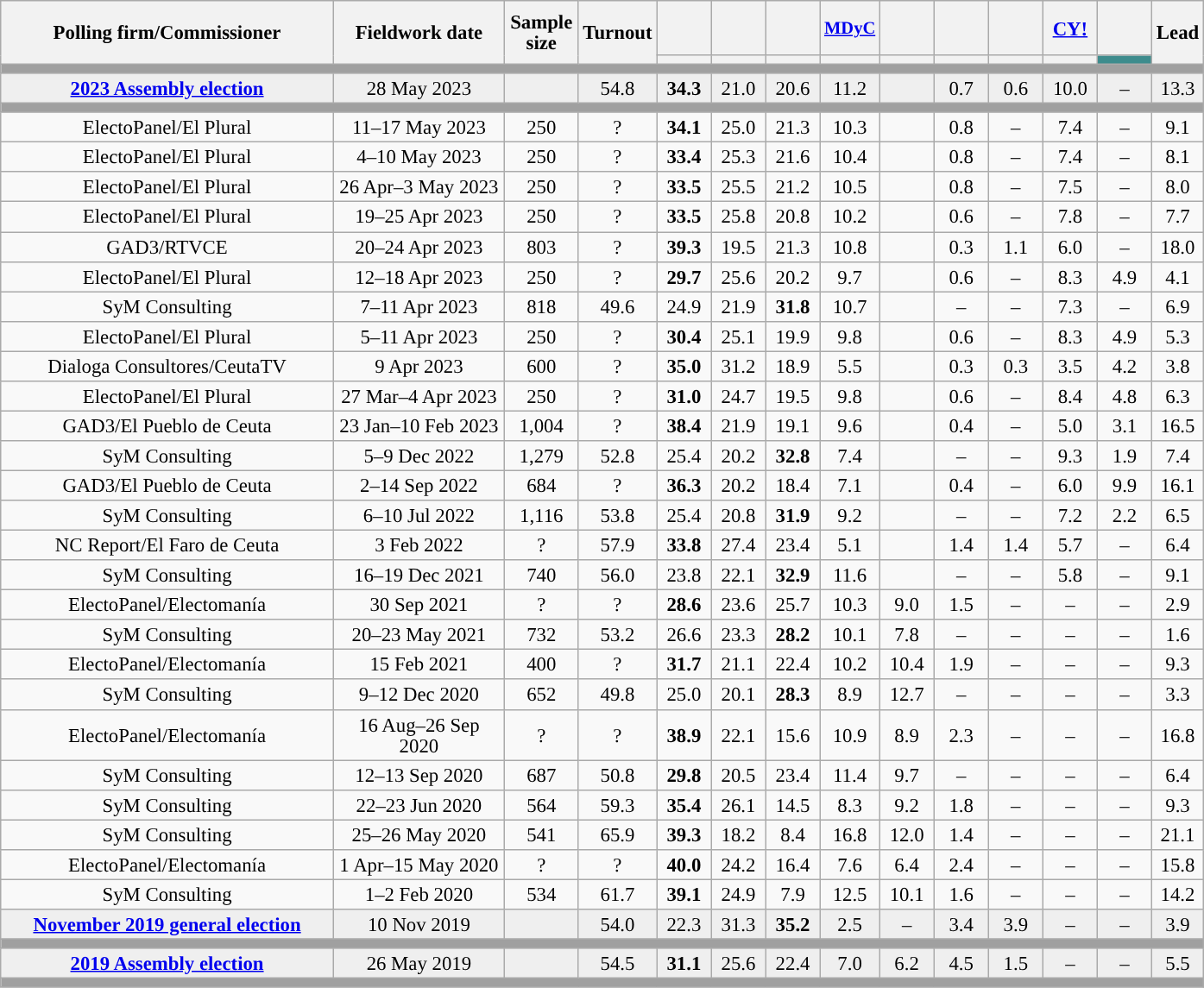<table class="wikitable collapsible collapsed" style="text-align:center; font-size:95%; line-height:16px;">
<tr style="height:42px;">
<th style="width:250px;" rowspan="2">Polling firm/Commissioner</th>
<th style="width:125px;" rowspan="2">Fieldwork date</th>
<th style="width:50px;" rowspan="2">Sample size</th>
<th style="width:45px;" rowspan="2">Turnout</th>
<th style="width:35px;"></th>
<th style="width:35px;"></th>
<th style="width:35px;"></th>
<th style="width:35px; font-size:90%;"><a href='#'>MDyC</a></th>
<th style="width:35px;"></th>
<th style="width:35px;"></th>
<th style="width:35px;"></th>
<th style="width:35px;"><a href='#'>CY!</a></th>
<th style="width:35px;"></th>
<th style="width:30px;" rowspan="2">Lead</th>
</tr>
<tr>
<th style="color:inherit;background:"></th>
<th style="color:inherit;background:"></th>
<th style="color:inherit;background:"></th>
<th style="color:inherit;background:"></th>
<th style="color:inherit;background:"></th>
<th style="color:inherit;background:"></th>
<th style="color:inherit;background:"></th>
<th style="color:inherit;background:"></th>
<th style="color:inherit;background:#3E8C8D;"></th>
</tr>
<tr>
<td colspan="14" style="background:#A0A0A0"></td>
</tr>
<tr style="background:#EFEFEF;">
<td><strong><a href='#'>2023 Assembly election</a></strong></td>
<td>28 May 2023</td>
<td></td>
<td>54.8</td>
<td><strong>34.3</strong><br></td>
<td>21.0<br></td>
<td>20.6<br></td>
<td>11.2<br></td>
<td></td>
<td>0.7<br></td>
<td>0.6<br></td>
<td>10.0<br></td>
<td>–</td>
<td style="background:">13.3</td>
</tr>
<tr>
<td colspan="14" style="background:#A0A0A0"></td>
</tr>
<tr>
<td>ElectoPanel/El Plural</td>
<td>11–17 May 2023</td>
<td>250</td>
<td>?</td>
<td><strong>34.1</strong><br></td>
<td>25.0<br></td>
<td>21.3<br></td>
<td>10.3<br></td>
<td></td>
<td>0.8<br></td>
<td>–</td>
<td>7.4<br></td>
<td>–</td>
<td style="background:">9.1</td>
</tr>
<tr>
<td>ElectoPanel/El Plural</td>
<td>4–10 May 2023</td>
<td>250</td>
<td>?</td>
<td><strong>33.4</strong><br></td>
<td>25.3<br></td>
<td>21.6<br></td>
<td>10.4<br></td>
<td></td>
<td>0.8<br></td>
<td>–</td>
<td>7.4<br></td>
<td>–</td>
<td style="background:">8.1</td>
</tr>
<tr>
<td>ElectoPanel/El Plural</td>
<td>26 Apr–3 May 2023</td>
<td>250</td>
<td>?</td>
<td><strong>33.5</strong><br></td>
<td>25.5<br></td>
<td>21.2<br></td>
<td>10.5<br></td>
<td></td>
<td>0.8<br></td>
<td>–</td>
<td>7.5<br></td>
<td>–</td>
<td style="background:">8.0</td>
</tr>
<tr>
<td>ElectoPanel/El Plural</td>
<td>19–25 Apr 2023</td>
<td>250</td>
<td>?</td>
<td><strong>33.5</strong><br></td>
<td>25.8<br></td>
<td>20.8<br></td>
<td>10.2<br></td>
<td></td>
<td>0.6<br></td>
<td>–</td>
<td>7.8<br></td>
<td>–</td>
<td style="background:">7.7</td>
</tr>
<tr>
<td>GAD3/RTVCE</td>
<td>20–24 Apr 2023</td>
<td>803</td>
<td>?</td>
<td><strong>39.3</strong><br></td>
<td>19.5<br></td>
<td>21.3<br></td>
<td>10.8<br></td>
<td></td>
<td>0.3<br></td>
<td>1.1<br></td>
<td>6.0<br></td>
<td>–</td>
<td style="background:">18.0</td>
</tr>
<tr>
<td>ElectoPanel/El Plural</td>
<td>12–18 Apr 2023</td>
<td>250</td>
<td>?</td>
<td><strong>29.7</strong><br></td>
<td>25.6<br></td>
<td>20.2<br></td>
<td>9.7<br></td>
<td></td>
<td>0.6<br></td>
<td>–</td>
<td>8.3<br></td>
<td>4.9<br></td>
<td style="background:">4.1</td>
</tr>
<tr>
<td>SyM Consulting</td>
<td>7–11 Apr 2023</td>
<td>818</td>
<td>49.6</td>
<td>24.9<br></td>
<td>21.9<br></td>
<td><strong>31.8</strong><br></td>
<td>10.7<br></td>
<td></td>
<td>–</td>
<td>–</td>
<td>7.3<br></td>
<td>–</td>
<td style="background:">6.9</td>
</tr>
<tr>
<td>ElectoPanel/El Plural</td>
<td>5–11 Apr 2023</td>
<td>250</td>
<td>?</td>
<td><strong>30.4</strong><br></td>
<td>25.1<br></td>
<td>19.9<br></td>
<td>9.8<br></td>
<td></td>
<td>0.6<br></td>
<td>–</td>
<td>8.3<br></td>
<td>4.9<br></td>
<td style="background:">5.3</td>
</tr>
<tr>
<td>Dialoga Consultores/CeutaTV</td>
<td>9 Apr 2023</td>
<td>600</td>
<td>?</td>
<td><strong>35.0</strong><br></td>
<td>31.2<br></td>
<td>18.9<br></td>
<td>5.5<br></td>
<td></td>
<td>0.3<br></td>
<td>0.3<br></td>
<td>3.5<br></td>
<td>4.2<br></td>
<td style="background:">3.8</td>
</tr>
<tr>
<td>ElectoPanel/El Plural</td>
<td>27 Mar–4 Apr 2023</td>
<td>250</td>
<td>?</td>
<td><strong>31.0</strong><br></td>
<td>24.7<br></td>
<td>19.5<br></td>
<td>9.8<br></td>
<td></td>
<td>0.6<br></td>
<td>–</td>
<td>8.4<br></td>
<td>4.8<br></td>
<td style="background:">6.3</td>
</tr>
<tr>
<td>GAD3/El Pueblo de Ceuta</td>
<td>23 Jan–10 Feb 2023</td>
<td>1,004</td>
<td>?</td>
<td><strong>38.4</strong><br></td>
<td>21.9<br></td>
<td>19.1<br></td>
<td>9.6<br></td>
<td></td>
<td>0.4<br></td>
<td>–</td>
<td>5.0<br></td>
<td>3.1<br></td>
<td style="background:">16.5</td>
</tr>
<tr>
<td>SyM Consulting</td>
<td>5–9 Dec 2022</td>
<td>1,279</td>
<td>52.8</td>
<td>25.4<br></td>
<td>20.2<br></td>
<td><strong>32.8</strong><br></td>
<td>7.4<br></td>
<td></td>
<td>–</td>
<td>–</td>
<td>9.3<br></td>
<td>1.9<br></td>
<td style="background:">7.4</td>
</tr>
<tr>
<td>GAD3/El Pueblo de Ceuta</td>
<td>2–14 Sep 2022</td>
<td>684</td>
<td>?</td>
<td><strong>36.3</strong><br></td>
<td>20.2<br></td>
<td>18.4<br></td>
<td>7.1<br></td>
<td></td>
<td>0.4<br></td>
<td>–</td>
<td>6.0<br></td>
<td>9.9<br></td>
<td style="background:">16.1</td>
</tr>
<tr>
<td>SyM Consulting</td>
<td>6–10 Jul 2022</td>
<td>1,116</td>
<td>53.8</td>
<td>25.4<br></td>
<td>20.8<br></td>
<td><strong>31.9</strong><br></td>
<td>9.2<br></td>
<td></td>
<td>–</td>
<td>–</td>
<td>7.2<br></td>
<td>2.2<br></td>
<td style="background:">6.5</td>
</tr>
<tr>
<td>NC Report/El Faro de Ceuta</td>
<td>3 Feb 2022</td>
<td>?</td>
<td>57.9</td>
<td><strong>33.8</strong><br></td>
<td>27.4<br></td>
<td>23.4<br></td>
<td>5.1<br></td>
<td></td>
<td>1.4<br></td>
<td>1.4<br></td>
<td>5.7<br></td>
<td>–</td>
<td style="background:">6.4</td>
</tr>
<tr>
<td>SyM Consulting</td>
<td>16–19 Dec 2021</td>
<td>740</td>
<td>56.0</td>
<td>23.8<br></td>
<td>22.1<br></td>
<td><strong>32.9</strong><br></td>
<td>11.6<br></td>
<td></td>
<td>–</td>
<td>–</td>
<td>5.8<br></td>
<td>–</td>
<td style="background:">9.1</td>
</tr>
<tr>
<td>ElectoPanel/Electomanía</td>
<td>30 Sep 2021</td>
<td>?</td>
<td>?</td>
<td><strong>28.6</strong><br></td>
<td>23.6<br></td>
<td>25.7<br></td>
<td>10.3<br></td>
<td>9.0<br></td>
<td>1.5<br></td>
<td>–</td>
<td>–</td>
<td>–</td>
<td style="background:">2.9</td>
</tr>
<tr>
<td>SyM Consulting</td>
<td>20–23 May 2021</td>
<td>732</td>
<td>53.2</td>
<td>26.6<br></td>
<td>23.3<br></td>
<td><strong>28.2</strong><br></td>
<td>10.1<br></td>
<td>7.8<br></td>
<td>–</td>
<td>–</td>
<td>–</td>
<td>–</td>
<td style="background:">1.6</td>
</tr>
<tr>
<td>ElectoPanel/Electomanía</td>
<td>15 Feb 2021</td>
<td>400</td>
<td>?</td>
<td><strong>31.7</strong><br></td>
<td>21.1<br></td>
<td>22.4<br></td>
<td>10.2<br></td>
<td>10.4<br></td>
<td>1.9<br></td>
<td>–</td>
<td>–</td>
<td>–</td>
<td style="background:">9.3</td>
</tr>
<tr>
<td>SyM Consulting</td>
<td>9–12 Dec 2020</td>
<td>652</td>
<td>49.8</td>
<td>25.0<br></td>
<td>20.1<br></td>
<td><strong>28.3</strong><br></td>
<td>8.9<br></td>
<td>12.7<br></td>
<td>–</td>
<td>–</td>
<td>–</td>
<td>–</td>
<td style="background:">3.3</td>
</tr>
<tr>
<td>ElectoPanel/Electomanía</td>
<td>16 Aug–26 Sep 2020</td>
<td>?</td>
<td>?</td>
<td><strong>38.9</strong><br></td>
<td>22.1<br></td>
<td>15.6<br></td>
<td>10.9<br></td>
<td>8.9<br></td>
<td>2.3<br></td>
<td>–</td>
<td>–</td>
<td>–</td>
<td style="background:">16.8</td>
</tr>
<tr>
<td>SyM Consulting</td>
<td>12–13 Sep 2020</td>
<td>687</td>
<td>50.8</td>
<td><strong>29.8</strong><br></td>
<td>20.5<br></td>
<td>23.4<br></td>
<td>11.4<br></td>
<td>9.7<br></td>
<td>–</td>
<td>–</td>
<td>–</td>
<td>–</td>
<td style="background:">6.4</td>
</tr>
<tr>
<td>SyM Consulting</td>
<td>22–23 Jun 2020</td>
<td>564</td>
<td>59.3</td>
<td><strong>35.4</strong><br></td>
<td>26.1<br></td>
<td>14.5<br></td>
<td>8.3<br></td>
<td>9.2<br></td>
<td>1.8<br></td>
<td>–</td>
<td>–</td>
<td>–</td>
<td style="background:">9.3</td>
</tr>
<tr>
<td>SyM Consulting</td>
<td>25–26 May 2020</td>
<td>541</td>
<td>65.9</td>
<td><strong>39.3</strong><br></td>
<td>18.2<br></td>
<td>8.4<br></td>
<td>16.8<br></td>
<td>12.0<br></td>
<td>1.4<br></td>
<td>–</td>
<td>–</td>
<td>–</td>
<td style="background:">21.1</td>
</tr>
<tr>
<td>ElectoPanel/Electomanía</td>
<td>1 Apr–15 May 2020</td>
<td>?</td>
<td>?</td>
<td><strong>40.0</strong><br></td>
<td>24.2<br></td>
<td>16.4<br></td>
<td>7.6<br></td>
<td>6.4<br></td>
<td>2.4<br></td>
<td>–</td>
<td>–</td>
<td>–</td>
<td style="background:">15.8</td>
</tr>
<tr>
<td>SyM Consulting</td>
<td>1–2 Feb 2020</td>
<td>534</td>
<td>61.7</td>
<td><strong>39.1</strong><br></td>
<td>24.9<br></td>
<td>7.9<br></td>
<td>12.5<br></td>
<td>10.1<br></td>
<td>1.6<br></td>
<td>–</td>
<td>–</td>
<td>–</td>
<td style="background:">14.2</td>
</tr>
<tr style="background:#EFEFEF;">
<td><strong><a href='#'>November 2019 general election</a></strong></td>
<td>10 Nov 2019</td>
<td></td>
<td>54.0</td>
<td>22.3<br></td>
<td>31.3<br></td>
<td><strong>35.2</strong><br></td>
<td>2.5<br></td>
<td>–</td>
<td>3.4<br></td>
<td>3.9<br></td>
<td>–</td>
<td>–</td>
<td style="background:">3.9</td>
</tr>
<tr>
<td colspan="14" style="background:#A0A0A0"></td>
</tr>
<tr style="background:#EFEFEF;">
<td><strong><a href='#'>2019 Assembly election</a></strong></td>
<td>26 May 2019</td>
<td></td>
<td>54.5</td>
<td><strong>31.1</strong><br></td>
<td>25.6<br></td>
<td>22.4<br></td>
<td>7.0<br></td>
<td>6.2<br></td>
<td>4.5<br></td>
<td>1.5<br></td>
<td>–</td>
<td>–</td>
<td style="background:">5.5</td>
</tr>
<tr>
<td colspan="14" style="background:#A0A0A0"></td>
</tr>
</table>
